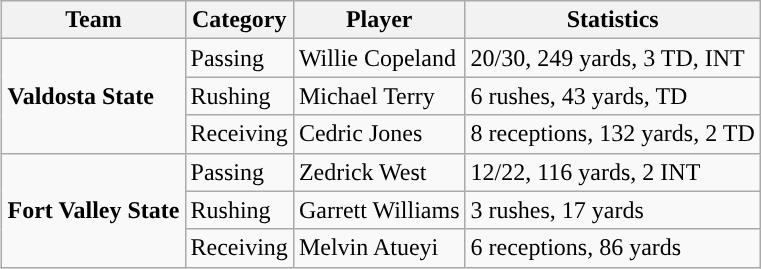<table class="wikitable" style="float: right;">
<tr>
<th>Team</th>
<th>Category</th>
<th>Player</th>
<th>Statistics</th>
</tr>
<tr>
<td rowspan=3><strong>Valdosta State</strong></td>
<td>Passing</td>
<td>Willie Copeland</td>
<td>20/30, 249 yards, 3 TD, INT</td>
</tr>
<tr>
<td>Rushing</td>
<td>Michael Terry</td>
<td>6 rushes, 43 yards, TD</td>
</tr>
<tr>
<td>Receiving</td>
<td>Cedric Jones</td>
<td>8 receptions, 132 yards, 2 TD</td>
</tr>
<tr>
<td rowspan=3><strong>Fort Valley State</strong></td>
<td>Passing</td>
<td>Zedrick West</td>
<td>12/22, 116 yards, 2 INT</td>
</tr>
<tr>
<td>Rushing</td>
<td>Garrett Williams</td>
<td>3 rushes, 17 yards</td>
</tr>
<tr>
<td>Receiving</td>
<td>Melvin Atueyi</td>
<td>6 receptions, 86 yards</td>
</tr>
</table>
